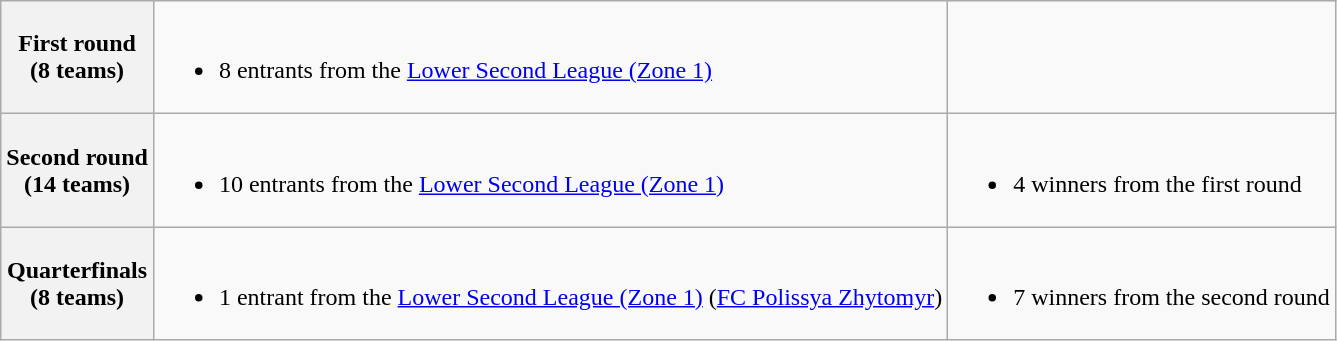<table class="wikitable">
<tr>
<th colspan=2>First round<br> (8  teams)</th>
<td><br><ul><li>8 entrants from the <a href='#'>Lower Second League (Zone 1)</a></li></ul></td>
<td></td>
</tr>
<tr>
<th colspan=2>Second round<br> (14  teams)</th>
<td><br><ul><li>10 entrants from the <a href='#'>Lower Second League (Zone 1)</a></li></ul></td>
<td><br><ul><li>4 winners from the first round</li></ul></td>
</tr>
<tr>
<th colspan=2>Quarterfinals<br> (8  teams)</th>
<td><br><ul><li>1 entrant from the <a href='#'>Lower Second League (Zone 1)</a> (<a href='#'>FC Polissya Zhytomyr</a>)</li></ul></td>
<td><br><ul><li>7 winners from the second round</li></ul></td>
</tr>
</table>
